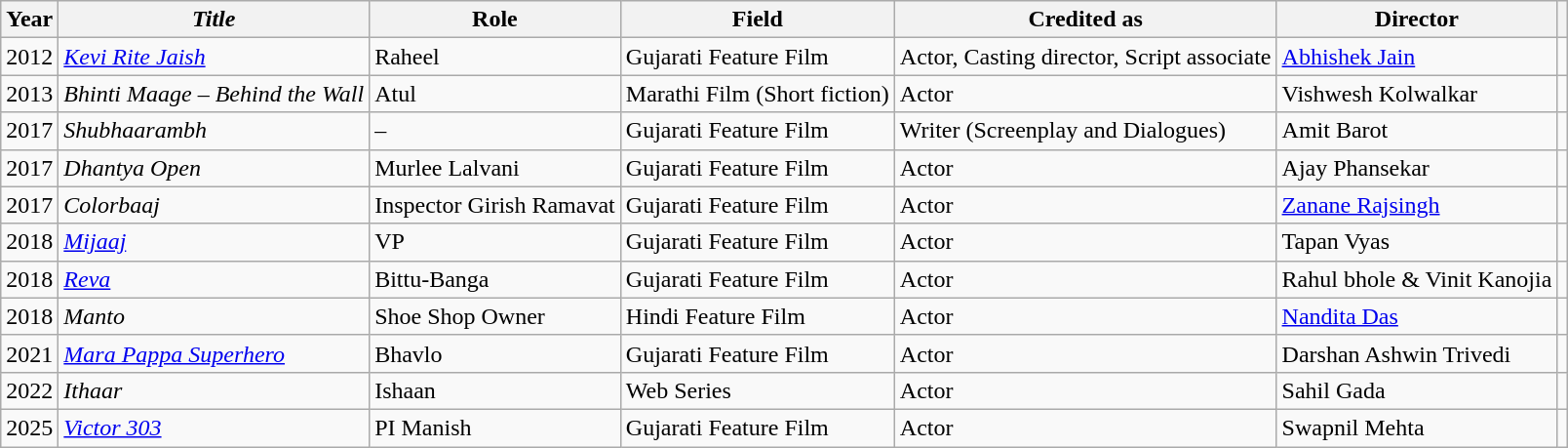<table class="wikitable sortable">
<tr>
<th>Year</th>
<th><em>Title</em></th>
<th>Role</th>
<th>Field</th>
<th>Credited as</th>
<th class="unsortable">Director</th>
<th class="unsortable"></th>
</tr>
<tr>
<td>2012</td>
<td><em><a href='#'>Kevi Rite Jaish</a></em></td>
<td>Raheel</td>
<td>Gujarati Feature Film</td>
<td>Actor, Casting director, Script associate</td>
<td><a href='#'>Abhishek Jain</a></td>
<td></td>
</tr>
<tr>
<td>2013</td>
<td><em>Bhinti Maage – Behind the Wall</em></td>
<td>Atul</td>
<td>Marathi Film (Short fiction)</td>
<td>Actor</td>
<td>Vishwesh Kolwalkar</td>
<td></td>
</tr>
<tr>
<td>2017</td>
<td><em>Shubhaarambh</em></td>
<td>–</td>
<td>Gujarati Feature Film</td>
<td>Writer (Screenplay and Dialogues)</td>
<td>Amit Barot</td>
<td></td>
</tr>
<tr>
<td>2017</td>
<td><em>Dhantya Open</em></td>
<td>Murlee Lalvani</td>
<td>Gujarati Feature Film</td>
<td>Actor</td>
<td>Ajay Phansekar</td>
<td></td>
</tr>
<tr>
<td>2017</td>
<td><em>Colorbaaj</em></td>
<td>Inspector Girish Ramavat</td>
<td>Gujarati Feature Film</td>
<td>Actor</td>
<td><a href='#'>Zanane Rajsingh</a></td>
<td></td>
</tr>
<tr>
<td>2018</td>
<td><em><a href='#'>Mijaaj</a></em></td>
<td>VP</td>
<td>Gujarati Feature Film</td>
<td>Actor</td>
<td>Tapan Vyas</td>
<td></td>
</tr>
<tr>
<td>2018</td>
<td><a href='#'><em>Reva</em></a></td>
<td>Bittu-Banga</td>
<td>Gujarati Feature Film</td>
<td>Actor</td>
<td>Rahul bhole & Vinit Kanojia</td>
<td></td>
</tr>
<tr>
<td>2018</td>
<td><em>Manto</em></td>
<td>Shoe Shop Owner</td>
<td>Hindi Feature Film</td>
<td>Actor</td>
<td><a href='#'>Nandita Das</a></td>
<td></td>
</tr>
<tr>
<td>2021</td>
<td><em><a href='#'>Mara Pappa Superhero</a></em></td>
<td>Bhavlo</td>
<td>Gujarati Feature Film</td>
<td>Actor</td>
<td>Darshan Ashwin Trivedi</td>
<td></td>
</tr>
<tr>
<td>2022</td>
<td><em>Ithaar</em></td>
<td>Ishaan</td>
<td>Web Series</td>
<td>Actor</td>
<td>Sahil Gada</td>
<td></td>
</tr>
<tr>
<td>2025</td>
<td><em><a href='#'>Victor 303</a></em></td>
<td>PI Manish</td>
<td>Gujarati Feature Film</td>
<td>Actor</td>
<td>Swapnil Mehta</td>
<td></td>
</tr>
</table>
